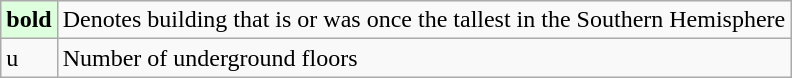<table class="wikitable">
<tr>
<td align="center" style="background-color:#dfd"><strong>bold</strong></td>
<td>Denotes building that is or was once the tallest in the Southern Hemisphere</td>
</tr>
<tr>
<td>u</td>
<td>Number of underground floors</td>
</tr>
</table>
